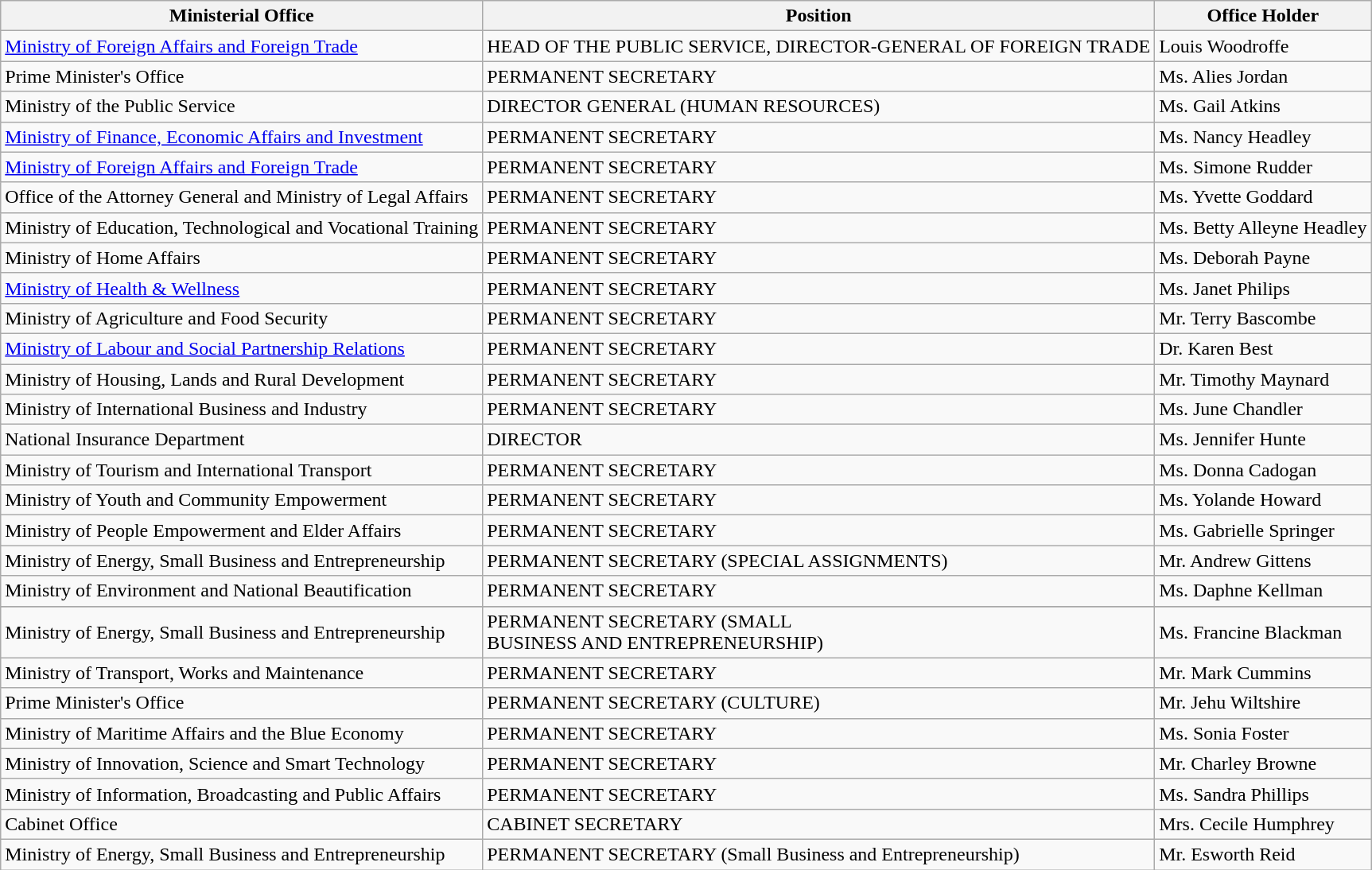<table class="wikitable">
<tr>
<th>Ministerial Office</th>
<th>Position</th>
<th>Office Holder</th>
</tr>
<tr>
<td><a href='#'>Ministry of Foreign Affairs and Foreign Trade</a></td>
<td>HEAD OF THE PUBLIC SERVICE, DIRECTOR-GENERAL OF FOREIGN TRADE</td>
<td>Louis Woodroffe</td>
</tr>
<tr>
<td>Prime Minister's Office</td>
<td>PERMANENT SECRETARY</td>
<td>Ms. Alies Jordan</td>
</tr>
<tr>
<td>Ministry of the Public Service</td>
<td>DIRECTOR GENERAL (HUMAN RESOURCES)</td>
<td>Ms. Gail Atkins</td>
</tr>
<tr>
<td><a href='#'>Ministry of Finance, Economic Affairs and Investment</a></td>
<td>PERMANENT SECRETARY</td>
<td>Ms. Nancy Headley</td>
</tr>
<tr>
<td><a href='#'>Ministry of Foreign Affairs and Foreign Trade</a></td>
<td>PERMANENT SECRETARY</td>
<td>Ms. Simone Rudder</td>
</tr>
<tr>
<td>Office of the Attorney General and Ministry of Legal Affairs</td>
<td>PERMANENT SECRETARY</td>
<td>Ms. Yvette Goddard</td>
</tr>
<tr>
<td>Ministry of Education, Technological and Vocational Training</td>
<td>PERMANENT SECRETARY</td>
<td>Ms. Betty Alleyne Headley</td>
</tr>
<tr>
<td>Ministry of Home Affairs</td>
<td>PERMANENT SECRETARY</td>
<td>Ms. Deborah Payne</td>
</tr>
<tr>
<td><a href='#'>Ministry of Health & Wellness</a></td>
<td>PERMANENT SECRETARY</td>
<td>Ms. Janet Philips</td>
</tr>
<tr>
<td>Ministry of Agriculture and Food Security</td>
<td>PERMANENT SECRETARY</td>
<td>Mr. Terry Bascombe</td>
</tr>
<tr>
<td><a href='#'>Ministry of Labour and Social Partnership Relations</a></td>
<td>PERMANENT SECRETARY</td>
<td>Dr. Karen Best</td>
</tr>
<tr>
<td>Ministry of Housing, Lands and Rural Development</td>
<td>PERMANENT SECRETARY</td>
<td>Mr. Timothy Maynard</td>
</tr>
<tr>
<td>Ministry of International Business and Industry</td>
<td>PERMANENT SECRETARY</td>
<td>Ms. June Chandler</td>
</tr>
<tr>
<td>National Insurance Department</td>
<td>DIRECTOR</td>
<td>Ms. Jennifer Hunte</td>
</tr>
<tr>
<td>Ministry of Tourism and International Transport</td>
<td>PERMANENT SECRETARY</td>
<td>Ms. Donna Cadogan</td>
</tr>
<tr>
<td>Ministry of Youth and Community Empowerment</td>
<td>PERMANENT SECRETARY</td>
<td>Ms. Yolande Howard</td>
</tr>
<tr>
<td>Ministry of People Empowerment and Elder Affairs</td>
<td>PERMANENT SECRETARY</td>
<td>Ms. Gabrielle Springer</td>
</tr>
<tr>
<td>Ministry of Energy, Small Business and Entrepreneurship</td>
<td>PERMANENT SECRETARY (SPECIAL ASSIGNMENTS)</td>
<td>Mr. Andrew Gittens</td>
</tr>
<tr>
<td>Ministry of Environment and National Beautification</td>
<td>PERMANENT SECRETARY</td>
<td>Ms. Daphne Kellman</td>
</tr>
<tr>
</tr>
<tr>
<td>Ministry of Energy, Small Business and Entrepreneurship</td>
<td>PERMANENT SECRETARY (SMALL<br>BUSINESS AND ENTREPRENEURSHIP)</td>
<td>Ms. Francine Blackman</td>
</tr>
<tr>
<td>Ministry of Transport, Works and Maintenance</td>
<td>PERMANENT SECRETARY</td>
<td>Mr. Mark Cummins</td>
</tr>
<tr>
<td>Prime Minister's Office</td>
<td>PERMANENT SECRETARY (CULTURE)</td>
<td>Mr. Jehu Wiltshire</td>
</tr>
<tr>
<td>Ministry of Maritime Affairs and the Blue Economy</td>
<td>PERMANENT SECRETARY</td>
<td>Ms. Sonia Foster</td>
</tr>
<tr>
<td>Ministry of Innovation, Science and Smart Technology</td>
<td>PERMANENT SECRETARY</td>
<td>Mr. Charley Browne</td>
</tr>
<tr>
<td>Ministry of Information, Broadcasting and Public Affairs</td>
<td>PERMANENT SECRETARY</td>
<td>Ms. Sandra Phillips</td>
</tr>
<tr>
<td>Cabinet Office</td>
<td>CABINET SECRETARY</td>
<td>Mrs. Cecile Humphrey</td>
</tr>
<tr>
<td>Ministry of Energy, Small Business and Entrepreneurship</td>
<td>PERMANENT SECRETARY (Small Business and Entrepreneurship)</td>
<td>Mr. Esworth Reid</td>
</tr>
</table>
